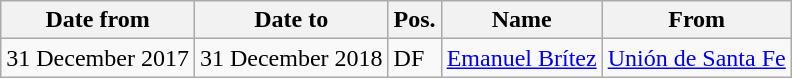<table class="wikitable">
<tr>
<th>Date from</th>
<th>Date to</th>
<th>Pos.</th>
<th>Name</th>
<th>From</th>
</tr>
<tr>
<td>31 December 2017</td>
<td>31 December 2018</td>
<td>DF</td>
<td> <a href='#'>Emanuel Brítez</a></td>
<td> <a href='#'>Unión de Santa Fe</a></td>
</tr>
</table>
